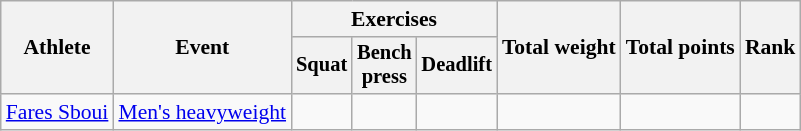<table class=wikitable style="font-size:90%">
<tr>
<th rowspan="2">Athlete</th>
<th rowspan="2">Event</th>
<th colspan="3">Exercises</th>
<th rowspan="2">Total weight</th>
<th rowspan="2">Total points</th>
<th rowspan="2">Rank</th>
</tr>
<tr style="font-size:95%">
<th>Squat</th>
<th>Bench<br>press</th>
<th>Deadlift</th>
</tr>
<tr align=center>
<td align=left><a href='#'>Fares Sboui</a></td>
<td align=left><a href='#'>Men's heavyweight</a></td>
<td></td>
<td></td>
<td></td>
<td></td>
<td></td>
</tr>
</table>
